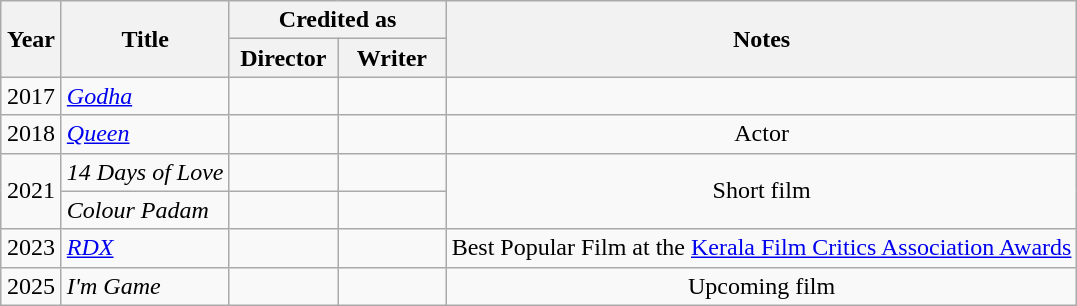<table class="wikitable sortable">
<tr>
<th scope="col" rowspan="2" style="width:33px;">Year</th>
<th scope="col" rowspan="2">Title</th>
<th scope="colgroup" colspan="2">Credited as</th>
<th scope="col" rowspan="2">Notes</th>
</tr>
<tr>
<th scope="col" width=65>Director</th>
<th scope="col" width=65>Writer</th>
</tr>
<tr style="text-align:center;">
<td>2017</td>
<td style="text-align:left;"><em><a href='#'>Godha</a></em></td>
<td></td>
<td></td>
<td></td>
</tr>
<tr style="text-align:center;">
<td>2018</td>
<td style="text-align:left;"><em><a href='#'>Queen</a></em></td>
<td></td>
<td></td>
<td>Actor</td>
</tr>
<tr style="text-align:center;">
<td rowspan="2">2021</td>
<td style="text-align:left;"><em>14 Days of Love</em></td>
<td></td>
<td></td>
<td rowspan="2">Short film</td>
</tr>
<tr style="text-align:center;">
<td style="text-align:left;"><em>Colour Padam</em></td>
<td></td>
<td></td>
</tr>
<tr style="text-align:center;">
<td>2023</td>
<td style="text-align:left;"><em><a href='#'>RDX</a></em></td>
<td></td>
<td></td>
<td>Best Popular Film at the <a href='#'>Kerala Film Critics Association Awards</a></td>
</tr>
<tr style="text-align:center;">
<td>2025</td>
<td style="text-align:left;"><em>I'm Game</em></td>
<td></td>
<td></td>
<td>Upcoming film</td>
</tr>
</table>
